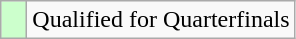<table class="wikitable">
<tr>
<td width=10px bgcolor=#ccffcc></td>
<td>Qualified for Quarterfinals</td>
</tr>
</table>
